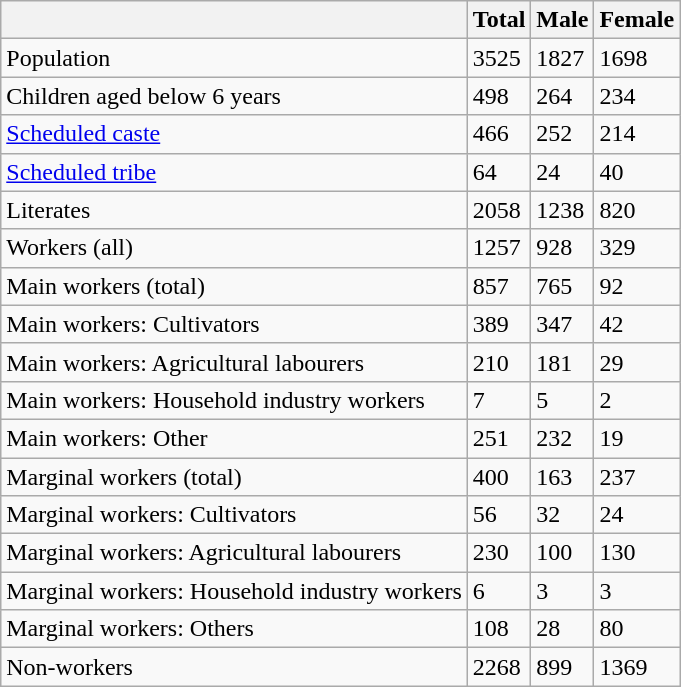<table class="wikitable sortable">
<tr>
<th></th>
<th>Total</th>
<th>Male</th>
<th>Female</th>
</tr>
<tr>
<td>Population</td>
<td>3525</td>
<td>1827</td>
<td>1698</td>
</tr>
<tr>
<td>Children aged below 6 years</td>
<td>498</td>
<td>264</td>
<td>234</td>
</tr>
<tr>
<td><a href='#'>Scheduled caste</a></td>
<td>466</td>
<td>252</td>
<td>214</td>
</tr>
<tr>
<td><a href='#'>Scheduled tribe</a></td>
<td>64</td>
<td>24</td>
<td>40</td>
</tr>
<tr>
<td>Literates</td>
<td>2058</td>
<td>1238</td>
<td>820</td>
</tr>
<tr>
<td>Workers (all)</td>
<td>1257</td>
<td>928</td>
<td>329</td>
</tr>
<tr>
<td>Main workers (total)</td>
<td>857</td>
<td>765</td>
<td>92</td>
</tr>
<tr>
<td>Main workers: Cultivators</td>
<td>389</td>
<td>347</td>
<td>42</td>
</tr>
<tr>
<td>Main workers: Agricultural labourers</td>
<td>210</td>
<td>181</td>
<td>29</td>
</tr>
<tr>
<td>Main workers: Household industry workers</td>
<td>7</td>
<td>5</td>
<td>2</td>
</tr>
<tr>
<td>Main workers: Other</td>
<td>251</td>
<td>232</td>
<td>19</td>
</tr>
<tr>
<td>Marginal workers (total)</td>
<td>400</td>
<td>163</td>
<td>237</td>
</tr>
<tr>
<td>Marginal workers: Cultivators</td>
<td>56</td>
<td>32</td>
<td>24</td>
</tr>
<tr>
<td>Marginal workers: Agricultural labourers</td>
<td>230</td>
<td>100</td>
<td>130</td>
</tr>
<tr>
<td>Marginal workers: Household industry workers</td>
<td>6</td>
<td>3</td>
<td>3</td>
</tr>
<tr>
<td>Marginal workers: Others</td>
<td>108</td>
<td>28</td>
<td>80</td>
</tr>
<tr>
<td>Non-workers</td>
<td>2268</td>
<td>899</td>
<td>1369</td>
</tr>
</table>
